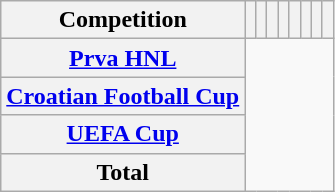<table class="wikitable sortable plainrowheaders" style="text-align:center;">
<tr>
<th scope=col>Competition</th>
<th scope=col></th>
<th scope=col></th>
<th scope=col></th>
<th scope=col></th>
<th scope=col></th>
<th scope=col></th>
<th scope=col></th>
<th scope=col></th>
</tr>
<tr>
<th scope=row align=left><a href='#'>Prva HNL</a><br></th>
</tr>
<tr>
<th scope=row align=left><a href='#'>Croatian Football Cup</a><br></th>
</tr>
<tr>
<th scope=row align=left><a href='#'>UEFA Cup</a><br></th>
</tr>
<tr>
<th scope=row><strong>Total</strong><br></th>
</tr>
</table>
